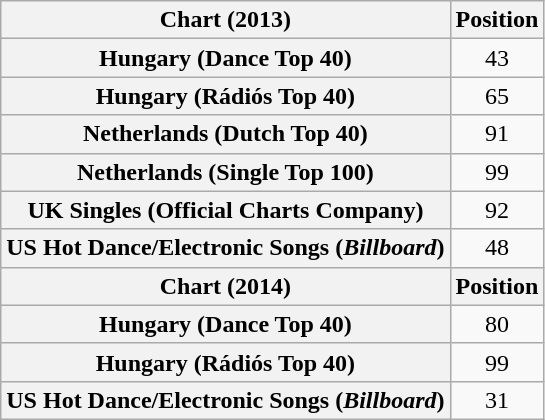<table class="wikitable sortable plainrowheaders" style="text-align:center">
<tr>
<th scope="col">Chart (2013)</th>
<th scope="col">Position</th>
</tr>
<tr>
<th scope="row">Hungary (Dance Top 40)</th>
<td>43</td>
</tr>
<tr>
<th scope="row">Hungary (Rádiós Top 40)</th>
<td>65</td>
</tr>
<tr>
<th scope="row">Netherlands (Dutch Top 40)</th>
<td>91</td>
</tr>
<tr>
<th scope="row">Netherlands (Single Top 100)</th>
<td>99</td>
</tr>
<tr>
<th scope="row">UK Singles (Official Charts Company)</th>
<td>92</td>
</tr>
<tr>
<th scope="row">US Hot Dance/Electronic Songs (<em>Billboard</em>)</th>
<td>48</td>
</tr>
<tr>
<th scope="col">Chart (2014)</th>
<th scope="col">Position</th>
</tr>
<tr>
<th scope="row">Hungary (Dance Top 40)</th>
<td>80</td>
</tr>
<tr>
<th scope="row">Hungary (Rádiós Top 40)</th>
<td>99</td>
</tr>
<tr>
<th scope="row">US Hot Dance/Electronic Songs (<em>Billboard</em>)</th>
<td>31</td>
</tr>
</table>
